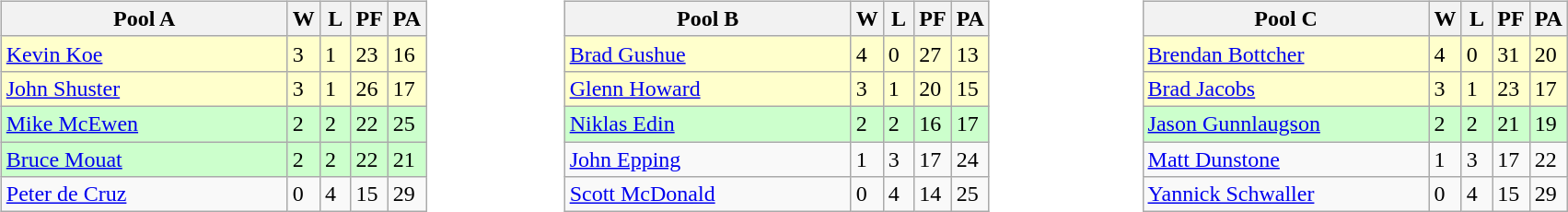<table>
<tr>
<td valign=top width=10%><br><table class=wikitable>
<tr>
<th width=200>Pool A</th>
<th width=15>W</th>
<th width=15>L</th>
<th width=15>PF</th>
<th width=15>PA</th>
</tr>
<tr bgcolor=#ffffcc>
<td> <a href='#'>Kevin Koe</a></td>
<td>3</td>
<td>1</td>
<td>23</td>
<td>16</td>
</tr>
<tr bgcolor=#ffffcc>
<td> <a href='#'>John Shuster</a></td>
<td>3</td>
<td>1</td>
<td>26</td>
<td>17</td>
</tr>
<tr bgcolor=#ccffcc>
<td> <a href='#'>Mike McEwen</a></td>
<td>2</td>
<td>2</td>
<td>22</td>
<td>25</td>
</tr>
<tr bgcolor=#ccffcc>
<td> <a href='#'>Bruce Mouat</a></td>
<td>2</td>
<td>2</td>
<td>22</td>
<td>21</td>
</tr>
<tr>
<td> <a href='#'>Peter de Cruz</a></td>
<td>0</td>
<td>4</td>
<td>15</td>
<td>29</td>
</tr>
</table>
</td>
<td valign=top width=10%><br><table class=wikitable>
<tr>
<th width=200>Pool B</th>
<th width=15>W</th>
<th width=15>L</th>
<th width=15>PF</th>
<th width=15>PA</th>
</tr>
<tr bgcolor=#ffffcc>
<td> <a href='#'>Brad Gushue</a></td>
<td>4</td>
<td>0</td>
<td>27</td>
<td>13</td>
</tr>
<tr bgcolor=#ffffcc>
<td> <a href='#'>Glenn Howard</a></td>
<td>3</td>
<td>1</td>
<td>20</td>
<td>15</td>
</tr>
<tr bgcolor=#ccffcc>
<td> <a href='#'>Niklas Edin</a></td>
<td>2</td>
<td>2</td>
<td>16</td>
<td>17</td>
</tr>
<tr>
<td> <a href='#'>John Epping</a></td>
<td>1</td>
<td>3</td>
<td>17</td>
<td>24</td>
</tr>
<tr>
<td> <a href='#'>Scott McDonald</a></td>
<td>0</td>
<td>4</td>
<td>14</td>
<td>25</td>
</tr>
</table>
</td>
<td valign=top width=10%><br><table class=wikitable>
<tr>
<th width=200>Pool C</th>
<th width=15>W</th>
<th width=15>L</th>
<th width=15>PF</th>
<th width=15>PA</th>
</tr>
<tr bgcolor=#ffffcc>
<td> <a href='#'>Brendan Bottcher</a></td>
<td>4</td>
<td>0</td>
<td>31</td>
<td>20</td>
</tr>
<tr bgcolor=#ffffcc>
<td> <a href='#'>Brad Jacobs</a></td>
<td>3</td>
<td>1</td>
<td>23</td>
<td>17</td>
</tr>
<tr bgcolor=#ccffcc>
<td> <a href='#'>Jason Gunnlaugson</a></td>
<td>2</td>
<td>2</td>
<td>21</td>
<td>19</td>
</tr>
<tr>
<td> <a href='#'>Matt Dunstone</a></td>
<td>1</td>
<td>3</td>
<td>17</td>
<td>22</td>
</tr>
<tr>
<td> <a href='#'>Yannick Schwaller</a></td>
<td>0</td>
<td>4</td>
<td>15</td>
<td>29</td>
</tr>
</table>
</td>
</tr>
</table>
